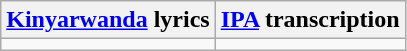<table class="wikitable">
<tr>
<th><a href='#'>Kinyarwanda</a> lyrics</th>
<th><a href='#'>IPA</a> transcription</th>
</tr>
<tr style="vertical-align:top; white-space:nowrap;">
<td></td>
<td></td>
</tr>
</table>
